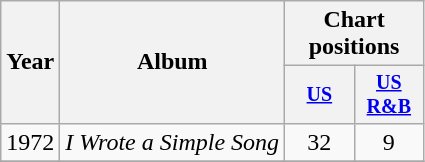<table class="wikitable" style="text-align:center;">
<tr>
<th rowspan="2">Year</th>
<th rowspan="2">Album</th>
<th colspan="2">Chart positions</th>
</tr>
<tr style="font-size:smaller;">
<th width="40"><a href='#'>US</a></th>
<th width="40"><a href='#'>US<br>R&B</a></th>
</tr>
<tr>
<td rowspan="1">1972</td>
<td align="left"><em>I Wrote a Simple Song</em></td>
<td>32</td>
<td>9</td>
</tr>
<tr>
</tr>
</table>
